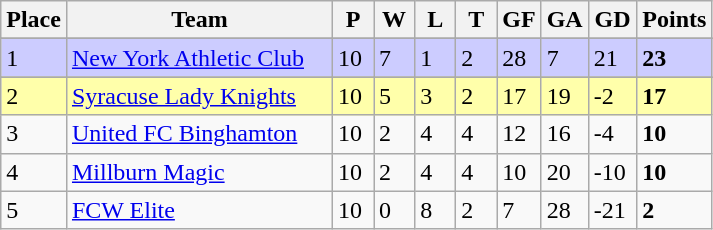<table class="wikitable">
<tr>
<th>Place</th>
<th width="170">Team</th>
<th width="20">P</th>
<th width="20">W</th>
<th width="20">L</th>
<th width="20">T</th>
<th width="20">GF</th>
<th width="20">GA</th>
<th width="25">GD</th>
<th>Points</th>
</tr>
<tr>
</tr>
<tr bgcolor=#ccccff>
<td>1</td>
<td><a href='#'>New York Athletic Club</a></td>
<td>10</td>
<td>7</td>
<td>1</td>
<td>2</td>
<td>28</td>
<td>7</td>
<td>21</td>
<td><strong>23</strong></td>
</tr>
<tr>
</tr>
<tr bgcolor=#ffffaa>
<td>2</td>
<td><a href='#'>Syracuse Lady Knights</a></td>
<td>10</td>
<td>5</td>
<td>3</td>
<td>2</td>
<td>17</td>
<td>19</td>
<td>-2</td>
<td><strong>17</strong></td>
</tr>
<tr>
<td>3</td>
<td><a href='#'>United FC Binghamton</a></td>
<td>10</td>
<td>2</td>
<td>4</td>
<td>4</td>
<td>12</td>
<td>16</td>
<td>-4</td>
<td><strong>10</strong></td>
</tr>
<tr>
<td>4</td>
<td><a href='#'>Millburn Magic</a></td>
<td>10</td>
<td>2</td>
<td>4</td>
<td>4</td>
<td>10</td>
<td>20</td>
<td>-10</td>
<td><strong>10</strong></td>
</tr>
<tr>
<td>5</td>
<td><a href='#'>FCW Elite</a></td>
<td>10</td>
<td>0</td>
<td>8</td>
<td>2</td>
<td>7</td>
<td>28</td>
<td>-21</td>
<td><strong>2</strong></td>
</tr>
</table>
